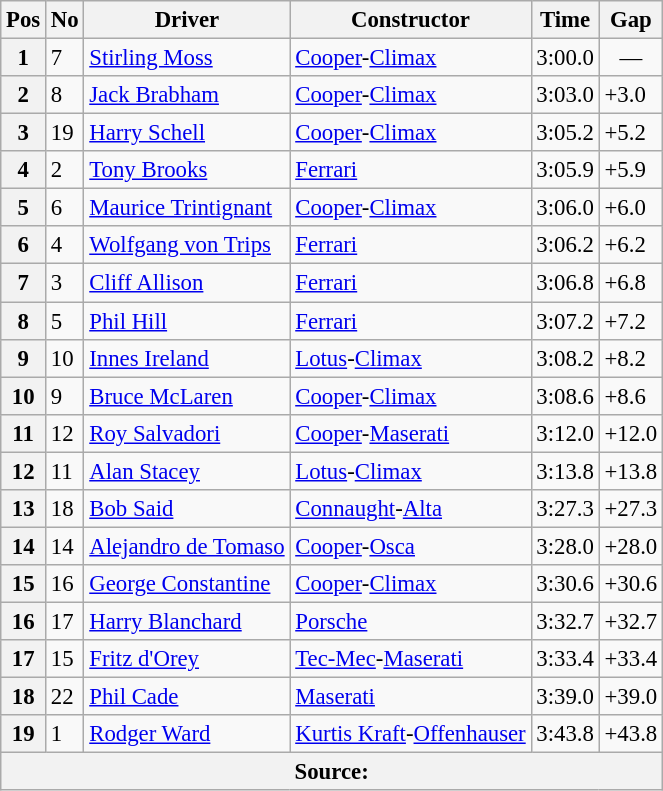<table class="wikitable sortable" style="font-size: 95%">
<tr>
<th>Pos</th>
<th>No</th>
<th>Driver</th>
<th>Constructor</th>
<th>Time</th>
<th>Gap</th>
</tr>
<tr>
<th>1</th>
<td>7</td>
<td> <a href='#'>Stirling Moss</a></td>
<td><a href='#'>Cooper</a>-<a href='#'>Climax</a></td>
<td>3:00.0</td>
<td align="center">—</td>
</tr>
<tr>
<th>2</th>
<td>8</td>
<td> <a href='#'>Jack Brabham</a></td>
<td><a href='#'>Cooper</a>-<a href='#'>Climax</a></td>
<td>3:03.0</td>
<td>+3.0</td>
</tr>
<tr>
<th>3</th>
<td>19</td>
<td> <a href='#'>Harry Schell</a></td>
<td><a href='#'>Cooper</a>-<a href='#'>Climax</a></td>
<td>3:05.2</td>
<td>+5.2</td>
</tr>
<tr>
<th>4</th>
<td>2</td>
<td> <a href='#'>Tony Brooks</a></td>
<td><a href='#'>Ferrari</a></td>
<td>3:05.9</td>
<td>+5.9</td>
</tr>
<tr>
<th>5</th>
<td>6</td>
<td> <a href='#'>Maurice Trintignant</a></td>
<td><a href='#'>Cooper</a>-<a href='#'>Climax</a></td>
<td>3:06.0</td>
<td>+6.0</td>
</tr>
<tr>
<th>6</th>
<td>4</td>
<td> <a href='#'>Wolfgang von Trips</a></td>
<td><a href='#'>Ferrari</a></td>
<td>3:06.2</td>
<td>+6.2</td>
</tr>
<tr>
<th>7</th>
<td>3</td>
<td> <a href='#'>Cliff Allison</a></td>
<td><a href='#'>Ferrari</a></td>
<td>3:06.8</td>
<td>+6.8</td>
</tr>
<tr>
<th>8</th>
<td>5</td>
<td> <a href='#'>Phil Hill</a></td>
<td><a href='#'>Ferrari</a></td>
<td>3:07.2</td>
<td>+7.2</td>
</tr>
<tr>
<th>9</th>
<td>10</td>
<td> <a href='#'>Innes Ireland</a></td>
<td><a href='#'>Lotus</a>-<a href='#'>Climax</a></td>
<td>3:08.2</td>
<td>+8.2</td>
</tr>
<tr>
<th>10</th>
<td>9</td>
<td> <a href='#'>Bruce McLaren</a></td>
<td><a href='#'>Cooper</a>-<a href='#'>Climax</a></td>
<td>3:08.6</td>
<td>+8.6</td>
</tr>
<tr>
<th>11</th>
<td>12</td>
<td> <a href='#'>Roy Salvadori</a></td>
<td><a href='#'>Cooper</a>-<a href='#'>Maserati</a></td>
<td>3:12.0</td>
<td>+12.0</td>
</tr>
<tr>
<th>12</th>
<td>11</td>
<td> <a href='#'>Alan Stacey</a></td>
<td><a href='#'>Lotus</a>-<a href='#'>Climax</a></td>
<td>3:13.8</td>
<td>+13.8</td>
</tr>
<tr>
<th>13</th>
<td>18</td>
<td> <a href='#'>Bob Said</a></td>
<td><a href='#'>Connaught</a>-<a href='#'>Alta</a></td>
<td>3:27.3</td>
<td>+27.3</td>
</tr>
<tr>
<th>14</th>
<td>14</td>
<td> <a href='#'>Alejandro de Tomaso</a></td>
<td><a href='#'>Cooper</a>-<a href='#'>Osca</a></td>
<td>3:28.0</td>
<td>+28.0</td>
</tr>
<tr>
<th>15</th>
<td>16</td>
<td> <a href='#'>George Constantine</a></td>
<td><a href='#'>Cooper</a>-<a href='#'>Climax</a></td>
<td>3:30.6</td>
<td>+30.6</td>
</tr>
<tr>
<th>16</th>
<td>17</td>
<td> <a href='#'>Harry Blanchard</a></td>
<td><a href='#'>Porsche</a></td>
<td>3:32.7</td>
<td>+32.7</td>
</tr>
<tr>
<th>17</th>
<td>15</td>
<td> <a href='#'>Fritz d'Orey</a></td>
<td><a href='#'>Tec-Mec</a>-<a href='#'>Maserati</a></td>
<td>3:33.4</td>
<td>+33.4</td>
</tr>
<tr>
<th>18</th>
<td>22</td>
<td> <a href='#'>Phil Cade</a></td>
<td><a href='#'>Maserati</a></td>
<td>3:39.0</td>
<td>+39.0</td>
</tr>
<tr>
<th>19</th>
<td>1</td>
<td> <a href='#'>Rodger Ward</a></td>
<td><a href='#'>Kurtis Kraft</a>-<a href='#'>Offenhauser</a></td>
<td>3:43.8</td>
<td>+43.8</td>
</tr>
<tr>
<th colspan="6">Source:</th>
</tr>
</table>
